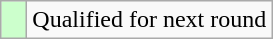<table class="wikitable">
<tr>
<td style="width:10px; background:#cfc"></td>
<td>Qualified for next round</td>
</tr>
</table>
